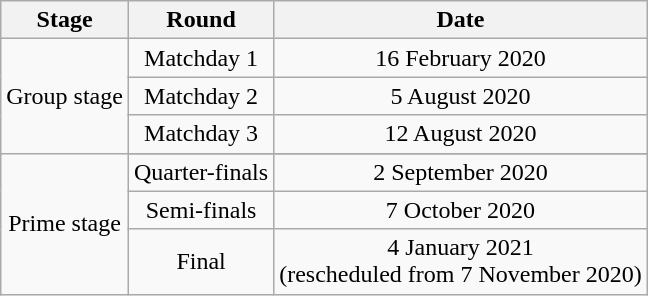<table class="wikitable" style="text-align:center;">
<tr>
<th>Stage</th>
<th>Round</th>
<th>Date</th>
</tr>
<tr>
<td rowspan="3">Group stage</td>
<td>Matchday 1</td>
<td colspan="1">16 February 2020</td>
</tr>
<tr>
<td>Matchday 2</td>
<td colspan="1">5 August 2020</td>
</tr>
<tr>
<td>Matchday 3</td>
<td colspan="1">12 August 2020</td>
</tr>
<tr>
<td rowspan="4">Prime stage</td>
</tr>
<tr>
<td>Quarter-finals</td>
<td>2 September 2020</td>
</tr>
<tr>
<td>Semi-finals</td>
<td>7 October 2020</td>
</tr>
<tr>
<td>Final</td>
<td colspan="2">4 January 2021<br>(rescheduled from 7 November 2020)</td>
</tr>
</table>
